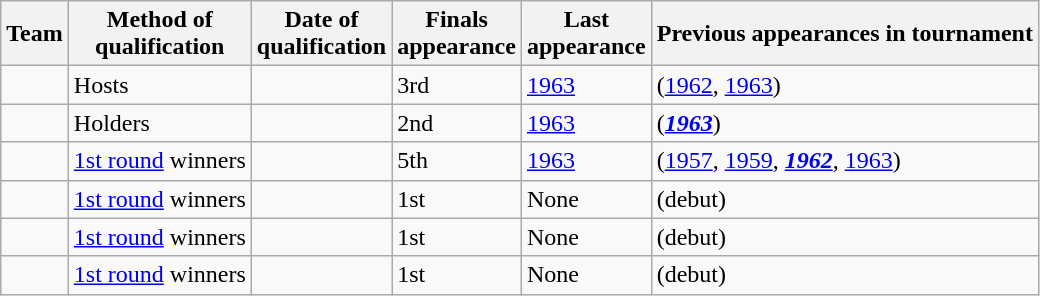<table class="wikitable sortable" style="text-align:left;">
<tr>
<th>Team</th>
<th>Method of<br>qualification</th>
<th>Date of<br>qualification</th>
<th>Finals<br>appearance</th>
<th>Last<br>appearance</th>
<th>Previous appearances in tournament</th>
</tr>
<tr>
<td></td>
<td>Hosts</td>
<td></td>
<td>3rd</td>
<td><a href='#'>1963</a></td>
<td> (<a href='#'>1962</a>, <a href='#'>1963</a>)</td>
</tr>
<tr>
<td></td>
<td>Holders</td>
<td></td>
<td>2nd</td>
<td><a href='#'>1963</a></td>
<td> (<strong><em><a href='#'>1963</a></em></strong>)</td>
</tr>
<tr>
<td></td>
<td><a href='#'>1st round</a> winners</td>
<td></td>
<td>5th</td>
<td><a href='#'>1963</a></td>
<td> (<a href='#'>1957</a>, <a href='#'>1959</a>, <strong><em><a href='#'>1962</a></em></strong>, <a href='#'>1963</a>)</td>
</tr>
<tr>
<td></td>
<td><a href='#'>1st round</a> winners</td>
<td></td>
<td>1st</td>
<td>None</td>
<td> (debut)</td>
</tr>
<tr>
<td></td>
<td><a href='#'>1st round</a> winners</td>
<td></td>
<td>1st</td>
<td>None</td>
<td> (debut)</td>
</tr>
<tr>
<td></td>
<td><a href='#'>1st round</a> winners</td>
<td></td>
<td>1st</td>
<td>None</td>
<td> (debut)</td>
</tr>
</table>
